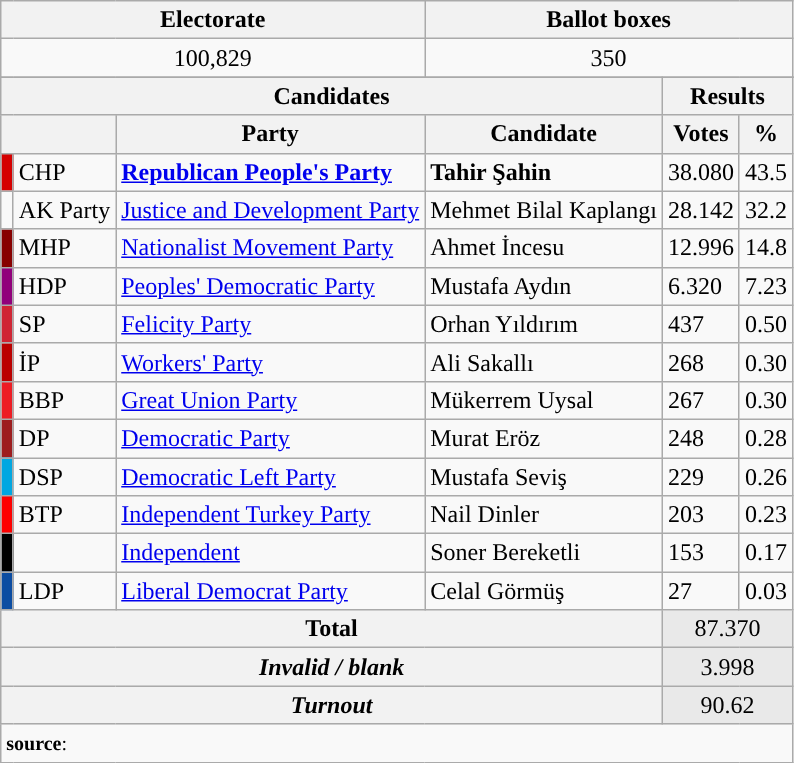<table class="wikitable">
<tr style="background-color:#F2F2F2">
<td align="center" colspan="3"><strong>Electorate</strong></td>
<td align="center" colspan="7"><strong>Ballot boxes</strong></td>
</tr>
<tr align="left">
<td align="center" colspan="3">100,829</td>
<td align="center" colspan="7">350</td>
</tr>
<tr>
</tr>
<tr style="background-color:#E9E9E9">
</tr>
<tr>
<th align="center" colspan="4">Candidates</th>
<th align="center" colspan="6">Results</th>
</tr>
<tr style="background-color:#E9E9E9">
<th align="center" colspan="2"></th>
<th align="center">Party</th>
<th align="center">Candidate</th>
<th align="center">Votes</th>
<th align="center">%</th>
</tr>
<tr align="left">
<td bgcolor="#d50000" width=1></td>
<td>CHP</td>
<td><strong><a href='#'>Republican People's Party</a></strong></td>
<td><strong>Tahir Şahin</strong></td>
<td>38.080</td>
<td>43.5</td>
</tr>
<tr align="left">
<td></td>
<td>AK Party</td>
<td><a href='#'>Justice and Development Party</a></td>
<td>Mehmet Bilal Kaplangı</td>
<td>28.142</td>
<td>32.2</td>
</tr>
<tr align="left">
<td bgcolor="#870000" width=1></td>
<td>MHP</td>
<td><a href='#'>Nationalist Movement Party</a></td>
<td>Ahmet İncesu</td>
<td>12.996</td>
<td>14.8</td>
</tr>
<tr align="left">
<td bgcolor="#91007B" width=1></td>
<td>HDP</td>
<td><a href='#'>Peoples' Democratic Party</a></td>
<td>Mustafa Aydın</td>
<td>6.320</td>
<td>7.23</td>
</tr>
<tr align="left">
<td bgcolor="#D02433" width=1></td>
<td>SP</td>
<td><a href='#'>Felicity Party</a></td>
<td>Orhan Yıldırım</td>
<td>437</td>
<td>0.50</td>
</tr>
<tr align="left">
<td bgcolor="#BB0000" width=1></td>
<td>İP</td>
<td><a href='#'>Workers' Party</a></td>
<td>Ali Sakallı</td>
<td>268</td>
<td>0.30</td>
</tr>
<tr align="left">
<td bgcolor="#ED1C24" width=1></td>
<td>BBP</td>
<td><a href='#'>Great Union Party</a></td>
<td>Mükerrem Uysal</td>
<td>267</td>
<td>0.30</td>
</tr>
<tr align="left">
<td bgcolor="#9D1D1E" width=1></td>
<td>DP</td>
<td><a href='#'>Democratic Party</a></td>
<td>Murat Eröz</td>
<td>248</td>
<td>0.28</td>
</tr>
<tr align="left">
<td bgcolor="#01A7E1" width=1></td>
<td>DSP</td>
<td><a href='#'>Democratic Left Party</a></td>
<td>Mustafa Seviş</td>
<td>229</td>
<td>0.26</td>
</tr>
<tr align="left">
<td bgcolor="#FE0000" width=1></td>
<td>BTP</td>
<td><a href='#'>Independent Turkey Party</a></td>
<td>Nail Dinler</td>
<td>203</td>
<td>0.23</td>
</tr>
<tr align="left">
<td bgcolor=" " width=1></td>
<td></td>
<td><a href='#'>Independent</a></td>
<td>Soner Bereketli</td>
<td>153</td>
<td>0.17</td>
</tr>
<tr align="left">
<td bgcolor="#0C4DA2" width=1></td>
<td>LDP</td>
<td><a href='#'>Liberal Democrat Party</a></td>
<td>Celal Görmüş</td>
<td>27</td>
<td>0.03</td>
</tr>
<tr style="background-color:#E9E9E9" align="left">
<th align="center" colspan="4"><strong>Total</strong></th>
<td align="center" colspan="5">87.370</td>
</tr>
<tr style="background-color:#E9E9E9" align="left">
<th align="center" colspan="4"><em>Invalid / blank</em></th>
<td align="center" colspan="5">3.998</td>
</tr>
<tr style="background-color:#E9E9E9" align="left">
<th align="center" colspan="4"><em>Turnout</em></th>
<td align="center" colspan="5">90.62</td>
</tr>
<tr>
<td align="left" colspan=10><small><strong>source</strong>: </small></td>
</tr>
</table>
